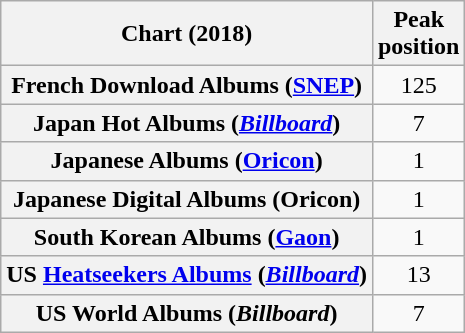<table class="wikitable sortable plainrowheaders" style="text-align:center">
<tr>
<th scope="col">Chart (2018)</th>
<th scope="col">Peak<br>position</th>
</tr>
<tr>
<th scope="row">French Download Albums (<a href='#'>SNEP</a>)</th>
<td>125</td>
</tr>
<tr>
<th scope="row">Japan Hot Albums (<a href='#'><em>Billboard</em></a>)</th>
<td>7</td>
</tr>
<tr>
<th scope="row">Japanese Albums (<a href='#'>Oricon</a>)</th>
<td>1</td>
</tr>
<tr>
<th scope="row">Japanese Digital Albums (Oricon)</th>
<td>1</td>
</tr>
<tr>
<th scope="row">South Korean Albums (<a href='#'>Gaon</a>)</th>
<td>1</td>
</tr>
<tr>
<th scope="row">US <a href='#'>Heatseekers Albums</a> (<em><a href='#'>Billboard</a></em>)</th>
<td>13</td>
</tr>
<tr>
<th scope="row">US World Albums (<em>Billboard</em>)</th>
<td>7</td>
</tr>
</table>
